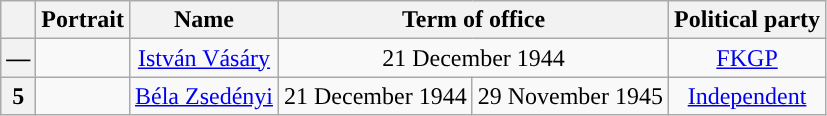<table class="wikitable" style="text-align:center">
<tr>
<th></th>
<th>Portrait</th>
<th>Name<br></th>
<th colspan=2>Term of office</th>
<th>Political party</th>
</tr>
<tr>
<th style="background-color:">—</th>
<td></td>
<td><a href='#'>István Vásáry</a><br></td>
<td colspan=2>21 December 1944</td>
<td><a href='#'>FKGP</a></td>
</tr>
<tr>
<th style="background-color:">5</th>
<td></td>
<td><a href='#'>Béla Zsedényi</a><br></td>
<td>21 December 1944</td>
<td>29 November 1945</td>
<td><a href='#'>Independent</a></td>
</tr>
</table>
